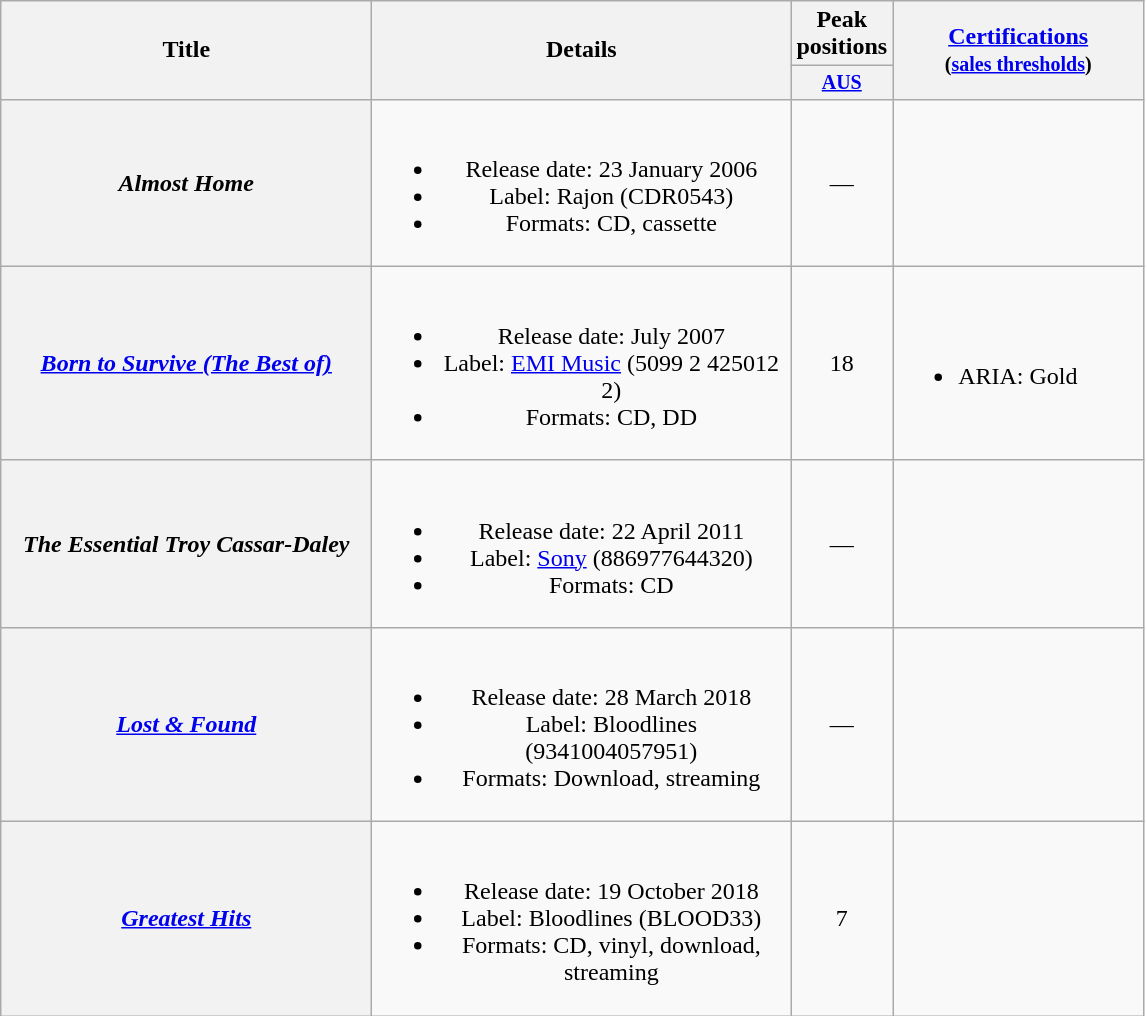<table class="wikitable plainrowheaders" style="text-align:center;">
<tr>
<th rowspan="2" style="width:15em;">Title</th>
<th rowspan="2" style="width:17em;">Details</th>
<th colspan="1">Peak positions</th>
<th rowspan="2" style="width:10em;"><a href='#'>Certifications</a><br><small>(<a href='#'>sales thresholds</a>)</small></th>
</tr>
<tr style="font-size:smaller;">
<th width="50"><a href='#'>AUS</a><br></th>
</tr>
<tr>
<th scope="row"><em>Almost Home</em></th>
<td><br><ul><li>Release date: 23 January 2006</li><li>Label: Rajon (CDR0543)</li><li>Formats: CD, cassette</li></ul></td>
<td>—</td>
<td align="left"></td>
</tr>
<tr>
<th scope="row"><em><a href='#'>Born to Survive (The Best of)</a></em></th>
<td><br><ul><li>Release date: July 2007</li><li>Label: <a href='#'>EMI Music</a> (5099 2 425012 2)</li><li>Formats: CD, DD</li></ul></td>
<td>18</td>
<td align="left"><br><ul><li>ARIA: Gold</li></ul></td>
</tr>
<tr>
<th scope="row"><em>The Essential Troy Cassar-Daley</em></th>
<td><br><ul><li>Release date: 22 April 2011</li><li>Label: <a href='#'>Sony</a> (886977644320)</li><li>Formats: CD</li></ul></td>
<td>—</td>
<td align="left"></td>
</tr>
<tr>
<th scope="row"><em><a href='#'>Lost & Found</a></em></th>
<td><br><ul><li>Release date: 28 March 2018</li><li>Label: Bloodlines (9341004057951)</li><li>Formats: Download, streaming</li></ul></td>
<td>—</td>
<td align="left"></td>
</tr>
<tr>
<th scope="row"><em><a href='#'>Greatest Hits</a></em></th>
<td><br><ul><li>Release date: 19 October 2018</li><li>Label: Bloodlines (BLOOD33)</li><li>Formats: CD, vinyl, download, streaming</li></ul></td>
<td>7</td>
<td align="left"></td>
</tr>
</table>
